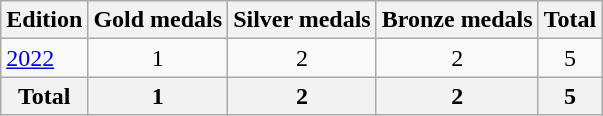<table class="wikitable">
<tr>
<th>Edition</th>
<th>Gold medals</th>
<th>Silver medals</th>
<th>Bronze medals</th>
<th>Total</th>
</tr>
<tr>
<td><a href='#'>2022</a></td>
<td style="text-align:center;">1</td>
<td style="text-align:center;">2</td>
<td style="text-align:center;">2</td>
<td style="text-align:center;">5</td>
</tr>
<tr>
<th>Total</th>
<th style="text-align:center;">1</th>
<th style="text-align:center;">2</th>
<th style="text-align:center;">2</th>
<th style="text-align:center;">5</th>
</tr>
</table>
